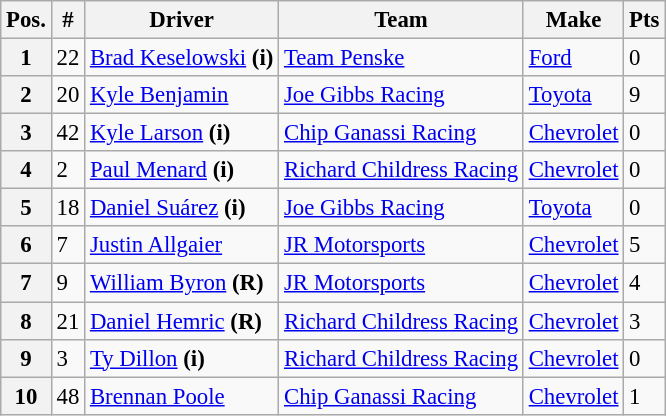<table class="wikitable" style="font-size:95%">
<tr>
<th>Pos.</th>
<th>#</th>
<th>Driver</th>
<th>Team</th>
<th>Make</th>
<th>Pts</th>
</tr>
<tr>
<th>1</th>
<td>22</td>
<td><a href='#'>Brad Keselowski</a> <strong>(i)</strong></td>
<td><a href='#'>Team Penske</a></td>
<td><a href='#'>Ford</a></td>
<td>0</td>
</tr>
<tr>
<th>2</th>
<td>20</td>
<td><a href='#'>Kyle Benjamin</a></td>
<td><a href='#'>Joe Gibbs Racing</a></td>
<td><a href='#'>Toyota</a></td>
<td>9</td>
</tr>
<tr>
<th>3</th>
<td>42</td>
<td><a href='#'>Kyle Larson</a> <strong>(i)</strong></td>
<td><a href='#'>Chip Ganassi Racing</a></td>
<td><a href='#'>Chevrolet</a></td>
<td>0</td>
</tr>
<tr>
<th>4</th>
<td>2</td>
<td><a href='#'>Paul Menard</a> <strong>(i)</strong></td>
<td><a href='#'>Richard Childress Racing</a></td>
<td><a href='#'>Chevrolet</a></td>
<td>0</td>
</tr>
<tr>
<th>5</th>
<td>18</td>
<td><a href='#'>Daniel Suárez</a> <strong>(i)</strong></td>
<td><a href='#'>Joe Gibbs Racing</a></td>
<td><a href='#'>Toyota</a></td>
<td>0</td>
</tr>
<tr>
<th>6</th>
<td>7</td>
<td><a href='#'>Justin Allgaier</a></td>
<td><a href='#'>JR Motorsports</a></td>
<td><a href='#'>Chevrolet</a></td>
<td>5</td>
</tr>
<tr>
<th>7</th>
<td>9</td>
<td><a href='#'>William Byron</a> <strong>(R)</strong></td>
<td><a href='#'>JR Motorsports</a></td>
<td><a href='#'>Chevrolet</a></td>
<td>4</td>
</tr>
<tr>
<th>8</th>
<td>21</td>
<td><a href='#'>Daniel Hemric</a> <strong>(R)</strong></td>
<td><a href='#'>Richard Childress Racing</a></td>
<td><a href='#'>Chevrolet</a></td>
<td>3</td>
</tr>
<tr>
<th>9</th>
<td>3</td>
<td><a href='#'>Ty Dillon</a> <strong>(i)</strong></td>
<td><a href='#'>Richard Childress Racing</a></td>
<td><a href='#'>Chevrolet</a></td>
<td>0</td>
</tr>
<tr>
<th>10</th>
<td>48</td>
<td><a href='#'>Brennan Poole</a></td>
<td><a href='#'>Chip Ganassi Racing</a></td>
<td><a href='#'>Chevrolet</a></td>
<td>1</td>
</tr>
</table>
